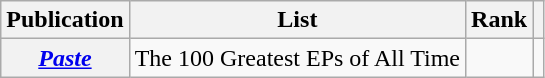<table class="wikitable sortable plainrowheaders" style="text-align:center;">
<tr>
<th>Publication</th>
<th class="unsortable">List</th>
<th>Rank</th>
<th class="unsortable"></th>
</tr>
<tr>
<th scope="row"><em><a href='#'>Paste</a></em></th>
<td>The 100 Greatest EPs of All Time</td>
<td></td>
<td></td>
</tr>
</table>
